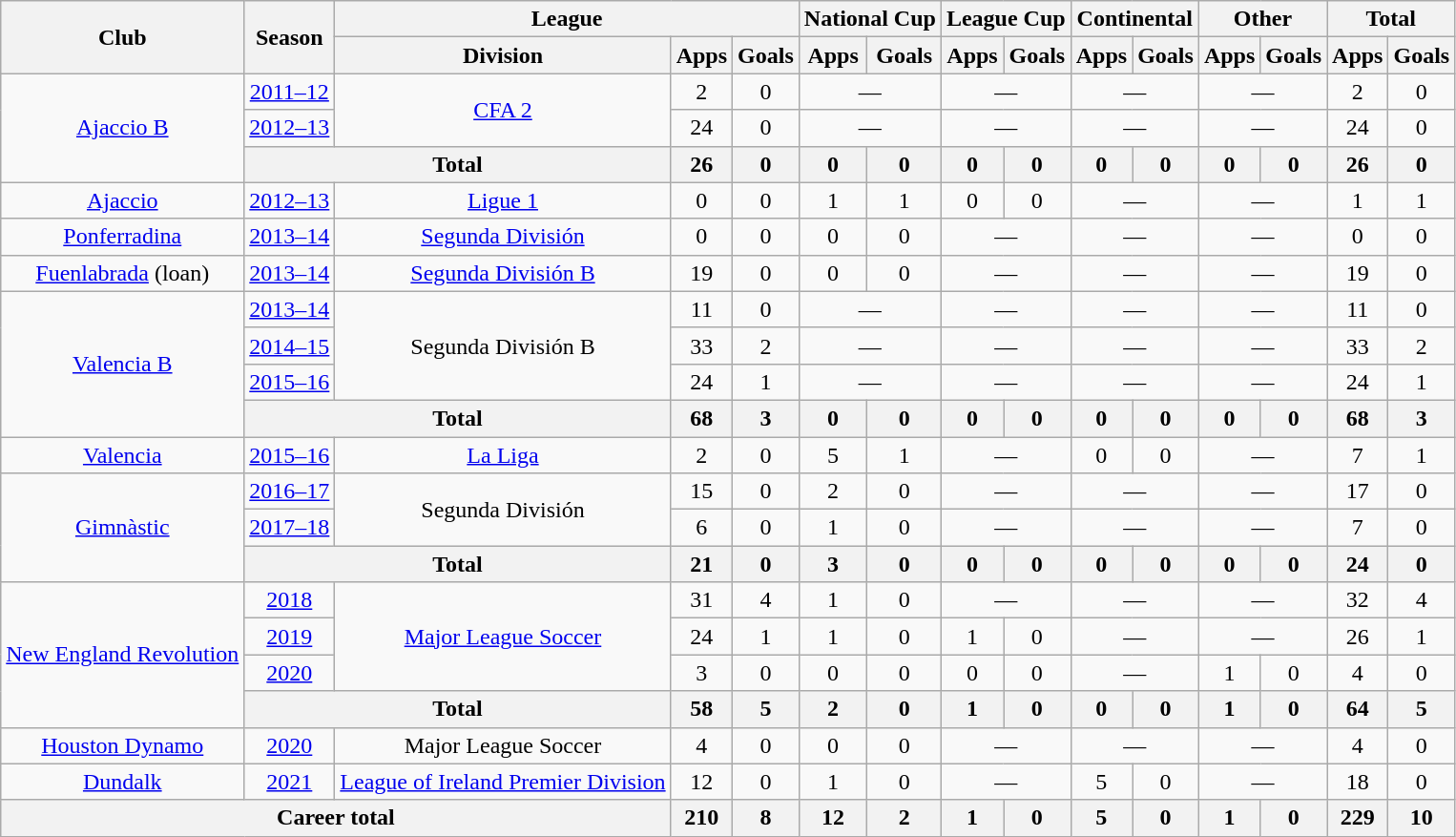<table class="wikitable" style="text-align:center">
<tr>
<th rowspan="2">Club</th>
<th rowspan="2">Season</th>
<th colspan="3">League</th>
<th colspan="2">National Cup</th>
<th colspan="2">League Cup</th>
<th colspan="2">Continental</th>
<th colspan="2">Other</th>
<th colspan="2">Total</th>
</tr>
<tr>
<th>Division</th>
<th>Apps</th>
<th>Goals</th>
<th>Apps</th>
<th>Goals</th>
<th>Apps</th>
<th>Goals</th>
<th>Apps</th>
<th>Goals</th>
<th>Apps</th>
<th>Goals</th>
<th>Apps</th>
<th>Goals</th>
</tr>
<tr>
<td rowspan="3"><a href='#'>Ajaccio B</a></td>
<td><a href='#'>2011–12</a></td>
<td rowspan="2"><a href='#'>CFA 2</a></td>
<td>2</td>
<td>0</td>
<td colspan="2">—</td>
<td colspan="2">—</td>
<td colspan="2">—</td>
<td colspan="2">—</td>
<td>2</td>
<td>0</td>
</tr>
<tr>
<td><a href='#'>2012–13</a></td>
<td>24</td>
<td>0</td>
<td colspan="2">—</td>
<td colspan="2">—</td>
<td colspan="2">—</td>
<td colspan="2">—</td>
<td>24</td>
<td>0</td>
</tr>
<tr>
<th colspan="2">Total</th>
<th>26</th>
<th>0</th>
<th>0</th>
<th>0</th>
<th>0</th>
<th>0</th>
<th>0</th>
<th>0</th>
<th>0</th>
<th>0</th>
<th>26</th>
<th>0</th>
</tr>
<tr>
<td><a href='#'>Ajaccio</a></td>
<td><a href='#'>2012–13</a></td>
<td><a href='#'>Ligue 1</a></td>
<td>0</td>
<td>0</td>
<td>1</td>
<td>1</td>
<td>0</td>
<td>0</td>
<td colspan="2">—</td>
<td colspan="2">—</td>
<td>1</td>
<td>1</td>
</tr>
<tr>
<td><a href='#'>Ponferradina</a></td>
<td><a href='#'>2013–14</a></td>
<td><a href='#'>Segunda División</a></td>
<td>0</td>
<td>0</td>
<td>0</td>
<td>0</td>
<td colspan="2">—</td>
<td colspan="2">—</td>
<td colspan="2">—</td>
<td>0</td>
<td>0</td>
</tr>
<tr>
<td><a href='#'>Fuenlabrada</a> (loan)</td>
<td><a href='#'>2013–14</a></td>
<td><a href='#'>Segunda División B</a></td>
<td>19</td>
<td>0</td>
<td>0</td>
<td>0</td>
<td colspan="2">—</td>
<td colspan="2">—</td>
<td colspan="2">—</td>
<td>19</td>
<td>0</td>
</tr>
<tr>
<td rowspan="4"><a href='#'>Valencia B</a></td>
<td><a href='#'>2013–14</a></td>
<td rowspan="3">Segunda División B</td>
<td>11</td>
<td>0</td>
<td colspan="2">—</td>
<td colspan="2">—</td>
<td colspan="2">—</td>
<td colspan="2">—</td>
<td>11</td>
<td>0</td>
</tr>
<tr>
<td><a href='#'>2014–15</a></td>
<td>33</td>
<td>2</td>
<td colspan="2">—</td>
<td colspan="2">—</td>
<td colspan="2">—</td>
<td colspan="2">—</td>
<td>33</td>
<td>2</td>
</tr>
<tr>
<td><a href='#'>2015–16</a></td>
<td>24</td>
<td>1</td>
<td colspan="2">—</td>
<td colspan="2">—</td>
<td colspan="2">—</td>
<td colspan="2">—</td>
<td>24</td>
<td>1</td>
</tr>
<tr>
<th colspan="2">Total</th>
<th>68</th>
<th>3</th>
<th>0</th>
<th>0</th>
<th>0</th>
<th>0</th>
<th>0</th>
<th>0</th>
<th>0</th>
<th>0</th>
<th>68</th>
<th>3</th>
</tr>
<tr>
<td><a href='#'>Valencia</a></td>
<td><a href='#'>2015–16</a></td>
<td><a href='#'>La Liga</a></td>
<td>2</td>
<td>0</td>
<td>5</td>
<td>1</td>
<td colspan="2">—</td>
<td>0</td>
<td>0</td>
<td colspan="2">—</td>
<td>7</td>
<td>1</td>
</tr>
<tr>
<td rowspan="3"><a href='#'>Gimnàstic</a></td>
<td><a href='#'>2016–17</a></td>
<td rowspan="2">Segunda División</td>
<td>15</td>
<td>0</td>
<td>2</td>
<td>0</td>
<td colspan="2">—</td>
<td colspan="2">—</td>
<td colspan="2">—</td>
<td>17</td>
<td>0</td>
</tr>
<tr>
<td><a href='#'>2017–18</a></td>
<td>6</td>
<td>0</td>
<td>1</td>
<td>0</td>
<td colspan="2">—</td>
<td colspan="2">—</td>
<td colspan="2">—</td>
<td>7</td>
<td>0</td>
</tr>
<tr>
<th colspan="2">Total</th>
<th>21</th>
<th>0</th>
<th>3</th>
<th>0</th>
<th>0</th>
<th>0</th>
<th>0</th>
<th>0</th>
<th>0</th>
<th>0</th>
<th>24</th>
<th>0</th>
</tr>
<tr>
<td rowspan="4"><a href='#'>New England Revolution</a></td>
<td><a href='#'>2018</a></td>
<td rowspan="3"><a href='#'>Major League Soccer</a></td>
<td>31</td>
<td>4</td>
<td>1</td>
<td>0</td>
<td colspan="2">—</td>
<td colspan="2">—</td>
<td colspan="2">—</td>
<td>32</td>
<td>4</td>
</tr>
<tr>
<td><a href='#'>2019</a></td>
<td>24</td>
<td>1</td>
<td>1</td>
<td>0</td>
<td>1</td>
<td>0</td>
<td colspan="2">—</td>
<td colspan="2">—</td>
<td>26</td>
<td>1</td>
</tr>
<tr>
<td><a href='#'>2020</a></td>
<td>3</td>
<td>0</td>
<td>0</td>
<td>0</td>
<td>0</td>
<td>0</td>
<td colspan="2">—</td>
<td>1</td>
<td>0</td>
<td>4</td>
<td>0</td>
</tr>
<tr>
<th colspan="2">Total</th>
<th>58</th>
<th>5</th>
<th>2</th>
<th>0</th>
<th>1</th>
<th>0</th>
<th>0</th>
<th>0</th>
<th>1</th>
<th>0</th>
<th>64</th>
<th>5</th>
</tr>
<tr>
<td><a href='#'>Houston Dynamo</a></td>
<td><a href='#'>2020</a></td>
<td>Major League Soccer</td>
<td>4</td>
<td>0</td>
<td>0</td>
<td>0</td>
<td colspan="2">—</td>
<td colspan="2">—</td>
<td colspan="2">—</td>
<td>4</td>
<td>0</td>
</tr>
<tr>
<td><a href='#'>Dundalk</a></td>
<td><a href='#'>2021</a></td>
<td><a href='#'>League of Ireland Premier Division</a></td>
<td>12</td>
<td>0</td>
<td>1</td>
<td>0</td>
<td colspan="2">—</td>
<td>5</td>
<td>0</td>
<td colspan="2">—</td>
<td>18</td>
<td>0</td>
</tr>
<tr>
<th colspan="3">Career total</th>
<th>210</th>
<th>8</th>
<th>12</th>
<th>2</th>
<th>1</th>
<th>0</th>
<th>5</th>
<th>0</th>
<th>1</th>
<th>0</th>
<th>229</th>
<th>10</th>
</tr>
</table>
